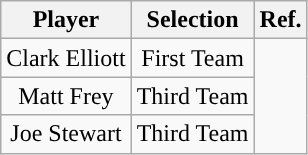<table class="wikitable sortable sortable" style="text-align: center">
<tr align=center>
<th>Player</th>
<th>Selection</th>
<th>Ref.</th>
</tr>
<tr>
<td>Clark Elliott</td>
<td>First Team</td>
<td rowspan="3"></td>
</tr>
<tr>
<td>Matt Frey</td>
<td>Third Team</td>
</tr>
<tr>
<td>Joe Stewart</td>
<td>Third Team</td>
</tr>
</table>
